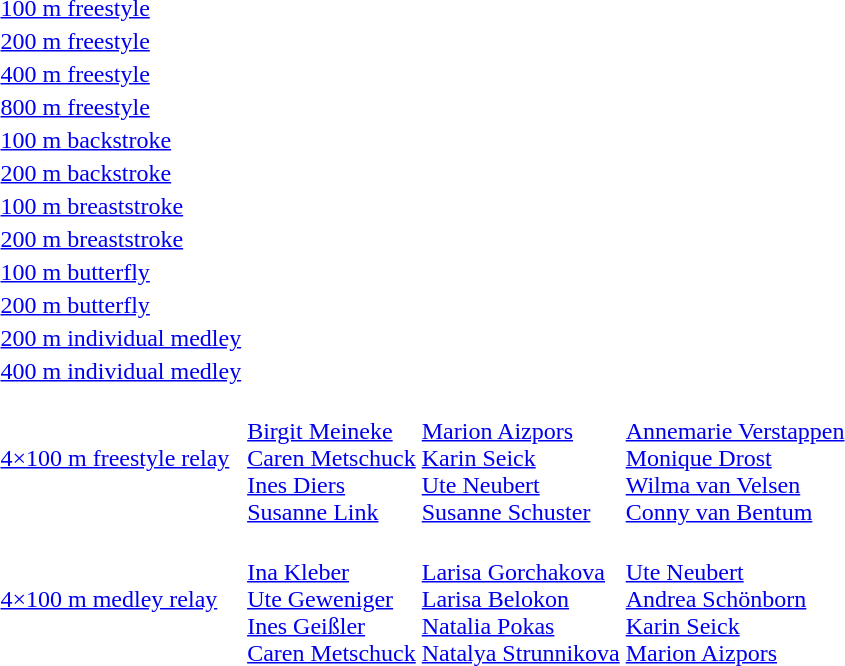<table>
<tr>
<td><a href='#'>100 m freestyle</a></td>
<td></td>
<td></td>
<td></td>
</tr>
<tr>
<td><a href='#'>200 m freestyle</a></td>
<td></td>
<td></td>
<td></td>
</tr>
<tr>
<td><a href='#'>400 m freestyle</a></td>
<td></td>
<td></td>
<td></td>
</tr>
<tr>
<td><a href='#'>800 m freestyle</a></td>
<td></td>
<td></td>
<td></td>
</tr>
<tr>
<td><a href='#'>100 m backstroke</a></td>
<td></td>
<td></td>
<td></td>
</tr>
<tr>
<td><a href='#'>200 m backstroke</a></td>
<td></td>
<td></td>
<td></td>
</tr>
<tr>
<td><a href='#'>100 m breaststroke</a></td>
<td></td>
<td></td>
<td></td>
</tr>
<tr>
<td><a href='#'>200 m breaststroke</a></td>
<td></td>
<td></td>
<td></td>
</tr>
<tr>
<td><a href='#'>100 m butterfly</a></td>
<td></td>
<td></td>
<td></td>
</tr>
<tr>
<td><a href='#'>200 m butterfly</a></td>
<td></td>
<td></td>
<td></td>
</tr>
<tr>
<td><a href='#'>200 m individual medley</a></td>
<td></td>
<td></td>
<td></td>
</tr>
<tr>
<td><a href='#'>400 m individual medley</a></td>
<td></td>
<td></td>
<td></td>
</tr>
<tr>
<td><a href='#'>4×100 m freestyle relay</a></td>
<td><br><a href='#'>Birgit Meineke</a><br><a href='#'>Caren Metschuck</a><br><a href='#'>Ines Diers</a><br><a href='#'>Susanne Link</a></td>
<td><br><a href='#'>Marion Aizpors</a><br><a href='#'>Karin Seick</a><br><a href='#'>Ute Neubert</a><br><a href='#'>Susanne Schuster</a></td>
<td><br><a href='#'>Annemarie Verstappen</a><br><a href='#'>Monique Drost</a><br><a href='#'>Wilma van Velsen</a><br><a href='#'>Conny van Bentum</a></td>
</tr>
<tr>
<td><a href='#'>4×100 m medley relay</a></td>
<td><br><a href='#'>Ina Kleber</a><br><a href='#'>Ute Geweniger</a><br><a href='#'>Ines Geißler</a><br><a href='#'>Caren Metschuck</a></td>
<td><br><a href='#'>Larisa Gorchakova</a><br><a href='#'>Larisa Belokon</a><br><a href='#'>Natalia Pokas</a><br><a href='#'>Natalya Strunnikova</a></td>
<td><br><a href='#'>Ute Neubert</a><br><a href='#'>Andrea Schönborn</a><br><a href='#'>Karin Seick</a><br><a href='#'>Marion Aizpors</a></td>
</tr>
</table>
